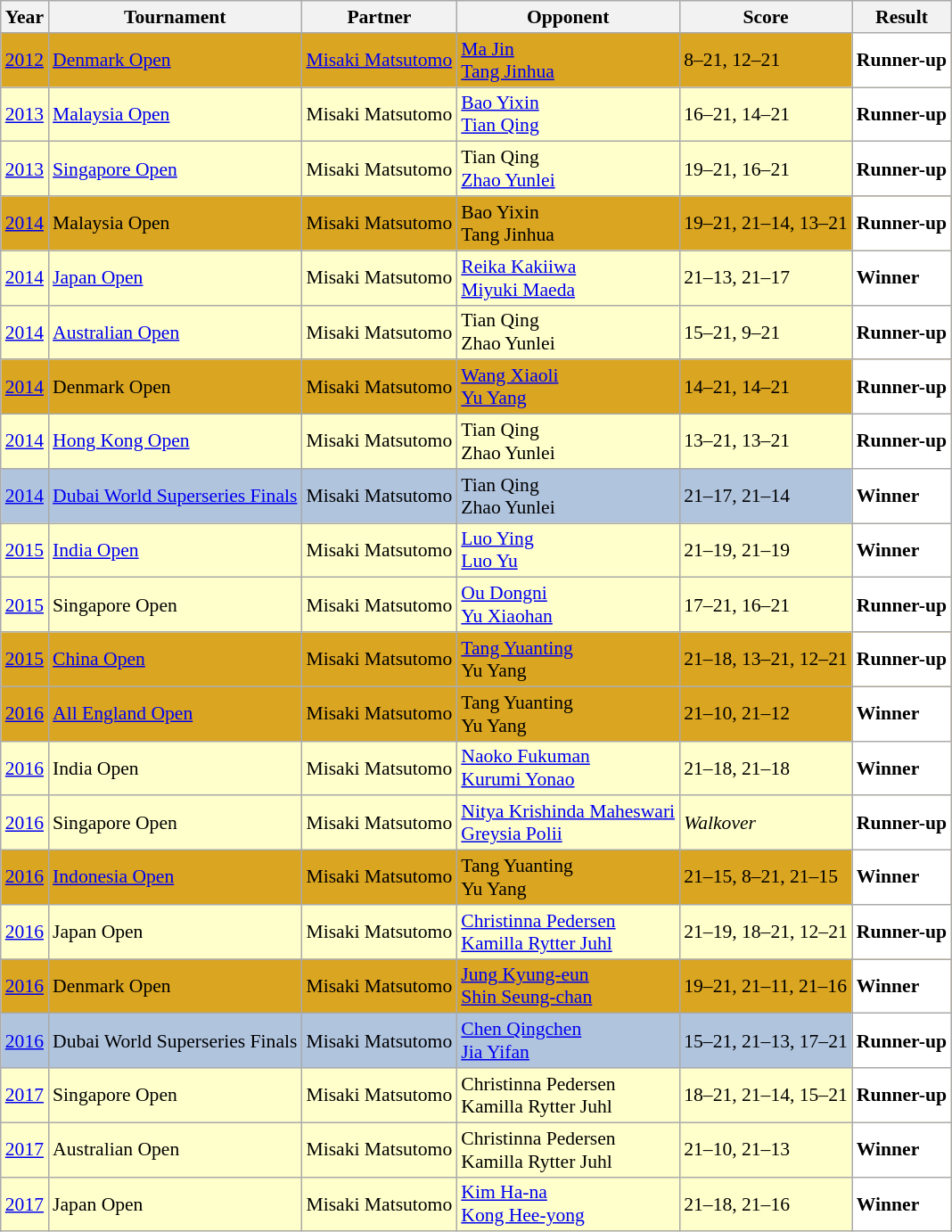<table class="sortable wikitable" style="font-size: 90%">
<tr>
<th>Year</th>
<th>Tournament</th>
<th>Partner</th>
<th>Opponent</th>
<th>Score</th>
<th>Result</th>
</tr>
<tr style="background:#DAA520">
<td align="center"><a href='#'>2012</a></td>
<td align="left"><a href='#'>Denmark Open</a></td>
<td align="left"> <a href='#'>Misaki Matsutomo</a></td>
<td align="left"> <a href='#'>Ma Jin</a> <br>  <a href='#'>Tang Jinhua</a></td>
<td align="left">8–21, 12–21</td>
<td style="text-align:left; background:white"> <strong>Runner-up</strong></td>
</tr>
<tr style="background:#FFFFCC">
<td align="center"><a href='#'>2013</a></td>
<td align="left"><a href='#'>Malaysia Open</a></td>
<td align="left"> Misaki Matsutomo</td>
<td align="left"> <a href='#'>Bao Yixin</a> <br>  <a href='#'>Tian Qing</a></td>
<td align="left">16–21, 14–21</td>
<td style="text-align:left; background:white"> <strong>Runner-up</strong></td>
</tr>
<tr style="background:#FFFFCC">
<td align="center"><a href='#'>2013</a></td>
<td align="left"><a href='#'>Singapore Open</a></td>
<td align="left"> Misaki Matsutomo</td>
<td align="left"> Tian Qing <br>  <a href='#'>Zhao Yunlei</a></td>
<td align="left">19–21, 16–21</td>
<td style="text-align:left; background:white"> <strong>Runner-up</strong></td>
</tr>
<tr style="background:#DAA520">
<td align="center"><a href='#'>2014</a></td>
<td align="left">Malaysia Open</td>
<td align="left"> Misaki Matsutomo</td>
<td align="left"> Bao Yixin <br>  Tang Jinhua</td>
<td align="left">19–21, 21–14, 13–21</td>
<td style="text-align:left; background:white"> <strong>Runner-up</strong></td>
</tr>
<tr style="background:#FFFFCC">
<td align="center"><a href='#'>2014</a></td>
<td align="left"><a href='#'>Japan Open</a></td>
<td align="left"> Misaki Matsutomo</td>
<td align="left"> <a href='#'>Reika Kakiiwa</a> <br>  <a href='#'>Miyuki Maeda</a></td>
<td align="left">21–13, 21–17</td>
<td style="text-align:left; background:white"> <strong>Winner</strong></td>
</tr>
<tr style="background:#FFFFCC">
<td align="center"><a href='#'>2014</a></td>
<td align="left"><a href='#'>Australian Open</a></td>
<td align="left"> Misaki Matsutomo</td>
<td align="left"> Tian Qing <br>  Zhao Yunlei</td>
<td align="left">15–21, 9–21</td>
<td style="text-align:left; background:white"> <strong>Runner-up</strong></td>
</tr>
<tr style="background:#DAA520">
<td align="center"><a href='#'>2014</a></td>
<td align="left">Denmark Open</td>
<td align="left"> Misaki Matsutomo</td>
<td align="left"> <a href='#'>Wang Xiaoli</a> <br>  <a href='#'>Yu Yang</a></td>
<td align="left">14–21, 14–21</td>
<td style="text-align:left; background:white"> <strong>Runner-up</strong></td>
</tr>
<tr style="background:#FFFFCC">
<td align="center"><a href='#'>2014</a></td>
<td align="left"><a href='#'>Hong Kong Open</a></td>
<td align="left"> Misaki Matsutomo</td>
<td align="left"> Tian Qing <br>  Zhao Yunlei</td>
<td align="left">13–21, 13–21</td>
<td style="text-align:left; background:white"> <strong>Runner-up</strong></td>
</tr>
<tr style="background:#B0C4DE">
<td align="center"><a href='#'>2014</a></td>
<td align="left"><a href='#'>Dubai World Superseries Finals</a></td>
<td align="left"> Misaki Matsutomo</td>
<td align="left"> Tian Qing <br>  Zhao Yunlei</td>
<td align="left">21–17, 21–14</td>
<td style="text-align:left; background:white"> <strong>Winner</strong></td>
</tr>
<tr style="background:#FFFFCC">
<td align="center"><a href='#'>2015</a></td>
<td align="left"><a href='#'>India Open</a></td>
<td align="left"> Misaki Matsutomo</td>
<td align="left"> <a href='#'>Luo Ying</a> <br>  <a href='#'>Luo Yu</a></td>
<td align="left">21–19, 21–19</td>
<td style="text-align:left; background:white"> <strong>Winner</strong></td>
</tr>
<tr style="background:#FFFFCC">
<td align="center"><a href='#'>2015</a></td>
<td align="left">Singapore Open</td>
<td align="left"> Misaki Matsutomo</td>
<td align="left"> <a href='#'>Ou Dongni</a> <br>  <a href='#'>Yu Xiaohan</a></td>
<td align="left">17–21, 16–21</td>
<td style="text-align:left; background:white"> <strong>Runner-up</strong></td>
</tr>
<tr style="background:#DAA520">
<td align="center"><a href='#'>2015</a></td>
<td align="left"><a href='#'>China Open</a></td>
<td align="left"> Misaki Matsutomo</td>
<td align="left"> <a href='#'>Tang Yuanting</a> <br>  Yu Yang</td>
<td align="left">21–18, 13–21, 12–21</td>
<td style="text-align:left; background:white"> <strong>Runner-up</strong></td>
</tr>
<tr style="background:#DAA520">
<td align="center"><a href='#'>2016</a></td>
<td align="left"><a href='#'>All England Open</a></td>
<td align="left"> Misaki Matsutomo</td>
<td align="left"> Tang Yuanting <br>  Yu Yang</td>
<td align="left">21–10, 21–12</td>
<td style="text-align:left; background:white"> <strong>Winner</strong></td>
</tr>
<tr style="background:#FFFFCC">
<td align="center"><a href='#'>2016</a></td>
<td align="left">India Open</td>
<td align="left"> Misaki Matsutomo</td>
<td align="left"> <a href='#'>Naoko Fukuman</a> <br>  <a href='#'>Kurumi Yonao</a></td>
<td align="left">21–18, 21–18</td>
<td style="text-align:left; background:white"> <strong>Winner</strong></td>
</tr>
<tr style="background:#FFFFCC">
<td align="center"><a href='#'>2016</a></td>
<td align="left">Singapore Open</td>
<td align="left"> Misaki Matsutomo</td>
<td align="left"> <a href='#'>Nitya Krishinda Maheswari</a> <br>  <a href='#'>Greysia Polii</a></td>
<td align="left"><em>Walkover</em></td>
<td style="text-align:left; background:white"> <strong>Runner-up</strong></td>
</tr>
<tr style="background:#DAA520">
<td align="center"><a href='#'>2016</a></td>
<td align="left"><a href='#'>Indonesia Open</a></td>
<td align="left"> Misaki Matsutomo</td>
<td align="left"> Tang Yuanting <br>  Yu Yang</td>
<td align="left">21–15, 8–21, 21–15</td>
<td style="text-align:left; background:white"> <strong>Winner</strong></td>
</tr>
<tr style="background:#FFFFCC">
<td align="center"><a href='#'>2016</a></td>
<td align="left">Japan Open</td>
<td align="left"> Misaki Matsutomo</td>
<td align="left"> <a href='#'>Christinna Pedersen</a> <br>  <a href='#'>Kamilla Rytter Juhl</a></td>
<td align="left">21–19, 18–21, 12–21</td>
<td style="text-align:left; background:white"> <strong>Runner-up</strong></td>
</tr>
<tr style="background:#DAA520">
<td align="center"><a href='#'>2016</a></td>
<td align="left">Denmark Open</td>
<td align="left"> Misaki Matsutomo</td>
<td align="left"> <a href='#'>Jung Kyung-eun</a> <br>  <a href='#'>Shin Seung-chan</a></td>
<td align="left">19–21, 21–11, 21–16</td>
<td style="text-align:left; background:white"> <strong>Winner</strong></td>
</tr>
<tr style="background:#B0C4DE">
<td align="center"><a href='#'>2016</a></td>
<td align="left">Dubai World Superseries Finals</td>
<td align="left"> Misaki Matsutomo</td>
<td align="left"> <a href='#'>Chen Qingchen</a> <br>  <a href='#'>Jia Yifan</a></td>
<td align="left">15–21, 21–13, 17–21</td>
<td style="text-align:left; background:white"> <strong>Runner-up</strong></td>
</tr>
<tr style="background:#FFFFCC">
<td align="center"><a href='#'>2017</a></td>
<td align="left">Singapore Open</td>
<td align="left"> Misaki Matsutomo</td>
<td align="left"> Christinna Pedersen <br>  Kamilla Rytter Juhl</td>
<td align="left">18–21, 21–14, 15–21</td>
<td style="text-align:left; background:white"> <strong>Runner-up</strong></td>
</tr>
<tr style="background:#FFFFCC">
<td align="center"><a href='#'>2017</a></td>
<td align="left">Australian Open</td>
<td align="left"> Misaki Matsutomo</td>
<td align="left"> Christinna Pedersen <br>  Kamilla Rytter Juhl</td>
<td align="left">21–10, 21–13</td>
<td style="text-align:left; background:white"> <strong>Winner</strong></td>
</tr>
<tr style="background:#FFFFCC">
<td align="center"><a href='#'>2017</a></td>
<td align="left">Japan Open</td>
<td align="left"> Misaki Matsutomo</td>
<td align="left"> <a href='#'>Kim Ha-na</a> <br>  <a href='#'>Kong Hee-yong</a></td>
<td align="left">21–18, 21–16</td>
<td style="text-align:left; background:white"> <strong>Winner</strong></td>
</tr>
</table>
